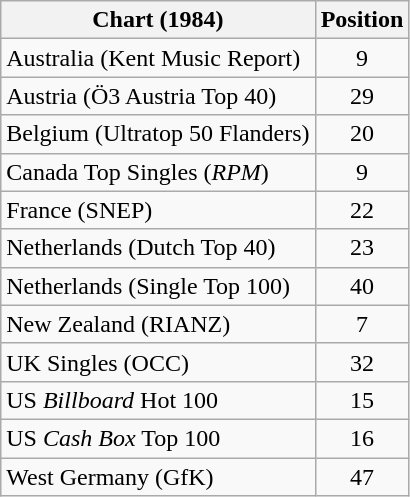<table class="wikitable sortable">
<tr>
<th>Chart (1984)</th>
<th>Position</th>
</tr>
<tr>
<td>Australia (Kent Music Report)</td>
<td align="center">9</td>
</tr>
<tr>
<td>Austria (Ö3 Austria Top 40)</td>
<td align="center">29</td>
</tr>
<tr>
<td>Belgium (Ultratop 50 Flanders)</td>
<td align="center">20</td>
</tr>
<tr>
<td>Canada Top Singles (<em>RPM</em>)</td>
<td align="center">9</td>
</tr>
<tr>
<td>France (SNEP)</td>
<td align="center">22</td>
</tr>
<tr>
<td>Netherlands (Dutch Top 40)</td>
<td align="center">23</td>
</tr>
<tr>
<td>Netherlands (Single Top 100)</td>
<td align="center">40</td>
</tr>
<tr>
<td>New Zealand (RIANZ)</td>
<td align="center">7</td>
</tr>
<tr>
<td>UK Singles (OCC)</td>
<td align="center">32</td>
</tr>
<tr>
<td>US <em>Billboard</em> Hot 100</td>
<td align="center">15</td>
</tr>
<tr>
<td>US <em>Cash Box</em> Top 100</td>
<td align="center">16</td>
</tr>
<tr>
<td>West Germany (GfK)</td>
<td align="center">47</td>
</tr>
</table>
